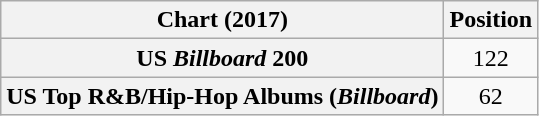<table class="wikitable sortable plainrowheaders" style="text-align:center">
<tr>
<th scope="col">Chart (2017)</th>
<th scope="col">Position</th>
</tr>
<tr>
<th scope="row">US <em>Billboard</em> 200</th>
<td>122</td>
</tr>
<tr>
<th scope="row">US Top R&B/Hip-Hop Albums (<em>Billboard</em>)</th>
<td>62</td>
</tr>
</table>
